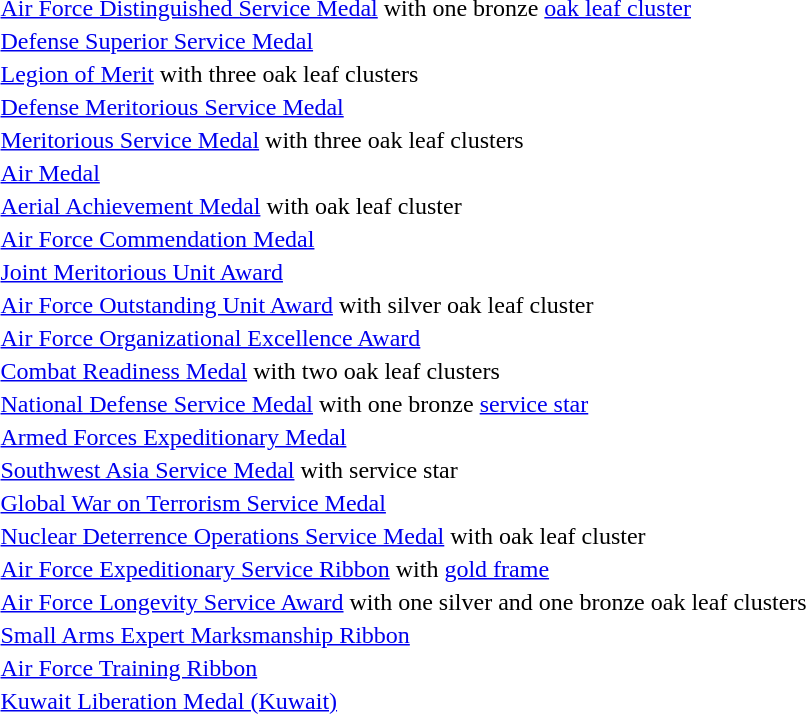<table>
<tr>
<td></td>
<td><a href='#'>Air Force Distinguished Service Medal</a> with one bronze <a href='#'>oak leaf cluster</a></td>
</tr>
<tr>
<td></td>
<td><a href='#'>Defense Superior Service Medal</a></td>
</tr>
<tr>
<td><span></span><span></span><span></span></td>
<td><a href='#'>Legion of Merit</a> with three oak leaf clusters</td>
</tr>
<tr>
<td></td>
<td><a href='#'>Defense Meritorious Service Medal</a></td>
</tr>
<tr>
<td><span></span><span></span><span></span></td>
<td><a href='#'>Meritorious Service Medal</a> with three oak leaf clusters</td>
</tr>
<tr>
<td></td>
<td><a href='#'>Air Medal</a></td>
</tr>
<tr>
<td></td>
<td><a href='#'>Aerial Achievement Medal</a> with oak leaf cluster</td>
</tr>
<tr>
<td></td>
<td><a href='#'>Air Force Commendation Medal</a></td>
</tr>
<tr>
<td></td>
<td><a href='#'>Joint Meritorious Unit Award</a></td>
</tr>
<tr>
<td></td>
<td><a href='#'>Air Force Outstanding Unit Award</a> with silver oak leaf cluster</td>
</tr>
<tr>
<td></td>
<td><a href='#'>Air Force Organizational Excellence Award</a></td>
</tr>
<tr>
<td><span></span><span></span></td>
<td><a href='#'>Combat Readiness Medal</a> with two oak leaf clusters</td>
</tr>
<tr>
<td></td>
<td><a href='#'>National Defense Service Medal</a> with one bronze <a href='#'>service star</a></td>
</tr>
<tr>
<td></td>
<td><a href='#'>Armed Forces Expeditionary Medal</a></td>
</tr>
<tr>
<td></td>
<td><a href='#'>Southwest Asia Service Medal</a> with service star</td>
</tr>
<tr>
<td></td>
<td><a href='#'>Global War on Terrorism Service Medal</a></td>
</tr>
<tr>
<td></td>
<td><a href='#'>Nuclear Deterrence Operations Service Medal</a> with oak leaf cluster</td>
</tr>
<tr>
<td></td>
<td><a href='#'>Air Force Expeditionary Service Ribbon</a> with <a href='#'>gold frame</a></td>
</tr>
<tr>
<td><span></span><span></span></td>
<td><a href='#'>Air Force Longevity Service Award</a> with one silver and one bronze oak leaf clusters</td>
</tr>
<tr>
<td></td>
<td><a href='#'>Small Arms Expert Marksmanship Ribbon</a></td>
</tr>
<tr>
<td></td>
<td><a href='#'>Air Force Training Ribbon</a></td>
</tr>
<tr>
<td></td>
<td><a href='#'>Kuwait Liberation Medal (Kuwait)</a></td>
</tr>
</table>
